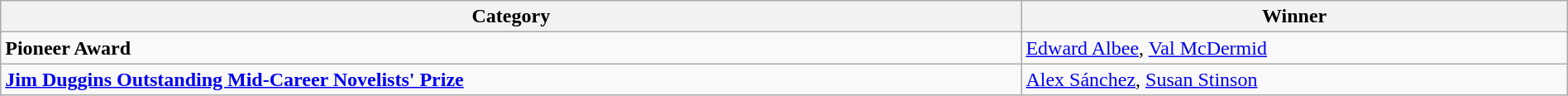<table class="wikitable" width="100%">
<tr>
<th>Category</th>
<th>Winner</th>
</tr>
<tr>
<td><strong>Pioneer Award</strong></td>
<td><a href='#'>Edward Albee</a>, <a href='#'>Val McDermid</a></td>
</tr>
<tr>
<td><strong><a href='#'>Jim Duggins Outstanding Mid-Career Novelists' Prize</a></strong></td>
<td><a href='#'>Alex Sánchez</a>, <a href='#'>Susan Stinson</a></td>
</tr>
</table>
